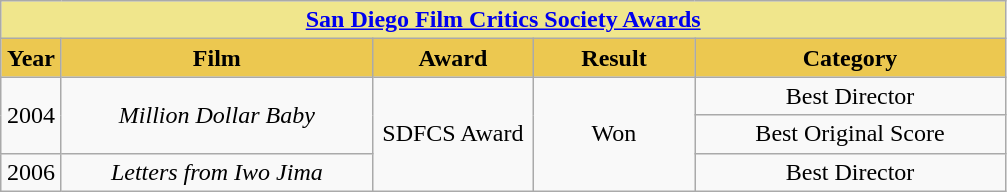<table class="wikitable" style="text-align: center;">
<tr>
<th colspan="5" style="background: khaki;"><a href='#'>San Diego Film Critics Society Awards</a></th>
</tr>
<tr>
<th style="width: 33px; background: #ecc850;">Year</th>
<th style="width: 200px; background: #ecc850;">Film</th>
<th style="width: 100px; background: #ecc850;">Award</th>
<th style="width: 100px; background: #ecc850;">Result</th>
<th style="width: 200px; background: #ecc850;">Category</th>
</tr>
<tr>
<td rowspan="2">2004</td>
<td rowspan="2"><em>Million Dollar Baby</em></td>
<td rowspan="3">SDFCS Award</td>
<td rowspan="3">Won</td>
<td>Best Director</td>
</tr>
<tr>
<td>Best Original Score</td>
</tr>
<tr>
<td>2006</td>
<td><em>Letters from Iwo Jima</em></td>
<td>Best Director</td>
</tr>
</table>
